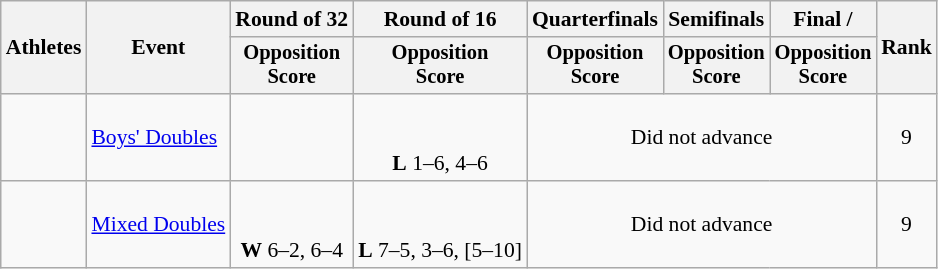<table class=wikitable style="font-size:90%">
<tr>
<th rowspan="2">Athletes</th>
<th rowspan="2">Event</th>
<th>Round of 32</th>
<th>Round of 16</th>
<th>Quarterfinals</th>
<th>Semifinals</th>
<th>Final / </th>
<th rowspan=2>Rank</th>
</tr>
<tr style="font-size:95%">
<th>Opposition<br>Score</th>
<th>Opposition<br>Score</th>
<th>Opposition<br>Score</th>
<th>Opposition<br>Score</th>
<th>Opposition<br>Score</th>
</tr>
<tr align=center>
<td align=left><br></td>
<td align=left><a href='#'>Boys' Doubles</a></td>
<td></td>
<td><br><br><strong>L</strong> 1–6, 4–6</td>
<td colspan=3>Did not advance</td>
<td>9</td>
</tr>
<tr align=center>
<td align=left><br></td>
<td align=left><a href='#'>Mixed Doubles</a></td>
<td><br><br><strong>W</strong> 6–2, 6–4</td>
<td><br><br><strong>L</strong> 7–5, 3–6, [5–10]</td>
<td colspan=3>Did not advance</td>
<td>9</td>
</tr>
</table>
